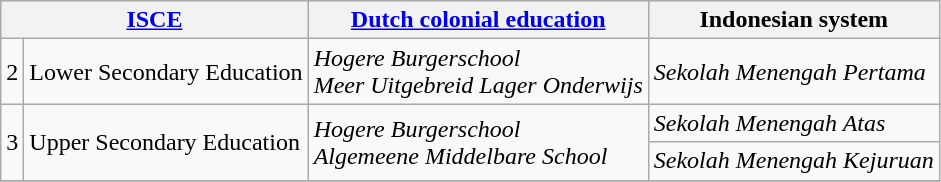<table class="wikitable">
<tr>
<th colspan=2><a href='#'>ISCE</a></th>
<th><a href='#'>Dutch colonial education</a></th>
<th>Indonesian system</th>
</tr>
<tr>
<td>2</td>
<td>Lower Secondary Education</td>
<td><em>Hogere Burgerschool</em><br><em>Meer Uitgebreid Lager Onderwijs</em></td>
<td><em>Sekolah Menengah Pertama</em></td>
</tr>
<tr>
<td rowspan=2>3</td>
<td rowspan=2>Upper Secondary Education</td>
<td rowspan=2><em>Hogere Burgerschool</em><br><em>Algemeene Middelbare School</em></td>
<td><em>Sekolah Menengah Atas</em></td>
</tr>
<tr>
<td><em>Sekolah Menengah Kejuruan</em></td>
</tr>
<tr>
</tr>
</table>
